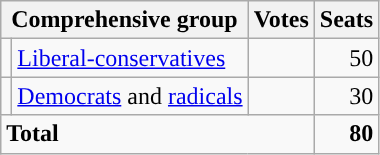<table class="wikitable">
<tr>
<th colspan=2>Comprehensive group</th>
<th>Votes</th>
<th>Seats</th>
</tr>
<tr>
<td style="background-color:"></td>
<td><a href='#'>Liberal-conservatives</a></td>
<td align=right></td>
<td align=right>50</td>
</tr>
<tr>
<td style="background-color:"></td>
<td><a href='#'>Democrats</a> and <a href='#'>radicals</a></td>
<td align=right></td>
<td align=right>30</td>
</tr>
<tr>
<td colspan=3><strong>Total</strong></td>
<td align=right><strong>80</strong></td>
</tr>
</table>
